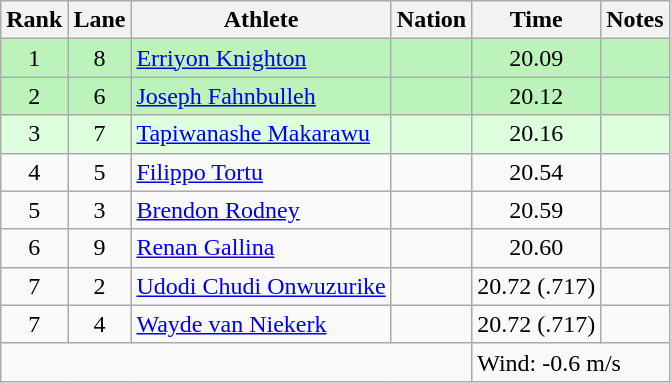<table class="wikitable sortable" style="text-align:center;">
<tr>
<th>Rank</th>
<th>Lane</th>
<th>Athlete</th>
<th>Nation</th>
<th>Time</th>
<th>Notes</th>
</tr>
<tr bgcolor=bbf3bb>
<td>1</td>
<td>8</td>
<td align=left><a href='#'>Erriyon Knighton</a></td>
<td align=left></td>
<td>20.09</td>
<td></td>
</tr>
<tr bgcolor=bbf3bb>
<td>2</td>
<td>6</td>
<td align=left><a href='#'>Joseph Fahnbulleh</a></td>
<td align=left></td>
<td>20.12</td>
<td></td>
</tr>
<tr bgcolor=ddffdd>
<td>3</td>
<td>7</td>
<td align=left><a href='#'>Tapiwanashe Makarawu</a></td>
<td align=left></td>
<td>20.16</td>
<td></td>
</tr>
<tr>
<td>4</td>
<td>5</td>
<td align=left><a href='#'>Filippo Tortu</a></td>
<td align=left></td>
<td>20.54</td>
<td></td>
</tr>
<tr>
<td>5</td>
<td>3</td>
<td align=left><a href='#'>Brendon Rodney</a></td>
<td align=left></td>
<td>20.59</td>
<td></td>
</tr>
<tr>
<td>6</td>
<td>9</td>
<td align=left><a href='#'>Renan Gallina</a></td>
<td align=left></td>
<td>20.60</td>
<td></td>
</tr>
<tr>
<td>7</td>
<td>2</td>
<td align=left><a href='#'>Udodi Chudi Onwuzurike</a></td>
<td align=left></td>
<td>20.72 (.717)</td>
<td></td>
</tr>
<tr>
<td>7</td>
<td>4</td>
<td align=left><a href='#'>Wayde van Niekerk</a></td>
<td align=left></td>
<td>20.72 (.717)</td>
<td></td>
</tr>
<tr class="sortbottom">
<td colspan="4"></td>
<td colspan="2" style="text-align:left;">Wind: -0.6 m/s</td>
</tr>
</table>
